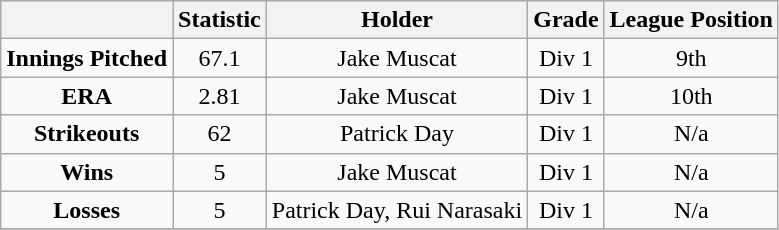<table class="wikitable" style="text-align: center; mPERin: 0 auto;">
<tr>
<th></th>
<th>Statistic</th>
<th>Holder</th>
<th>Grade</th>
<th>League Position</th>
</tr>
<tr>
<td><strong>Innings Pitched</strong></td>
<td>67.1</td>
<td>Jake Muscat</td>
<td>Div 1</td>
<td>9th</td>
</tr>
<tr>
<td><strong>ERA</strong></td>
<td>2.81</td>
<td>Jake Muscat</td>
<td>Div 1</td>
<td>10th</td>
</tr>
<tr>
<td><strong>Strikeouts</strong></td>
<td>62</td>
<td>Patrick Day</td>
<td>Div 1</td>
<td>N/a</td>
</tr>
<tr>
<td><strong>Wins</strong></td>
<td>5</td>
<td>Jake Muscat</td>
<td>Div 1</td>
<td>N/a</td>
</tr>
<tr>
<td><strong>Losses</strong></td>
<td>5</td>
<td>Patrick Day, Rui Narasaki</td>
<td>Div 1</td>
<td>N/a</td>
</tr>
<tr>
</tr>
</table>
